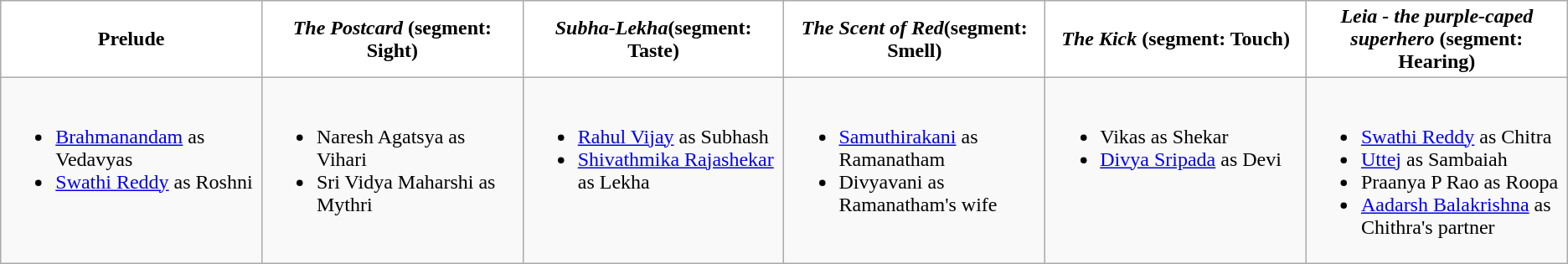<table class=wikitable>
<tr>
<th style="background:#ffffff; width:15%">Prelude</th>
<th style="background:#ffffff; width:15%"><em>The Postcard</em> (segment: Sight)</th>
<th style="background:#ffffff; width:15%"><em>Subha-Lekha</em>(segment: Taste)</th>
<th style="background:#ffffff; width:15%"><em>The Scent of Red</em>(segment: Smell)</th>
<th style="background:#ffffff; width:15%"><em>The Kick</em> (segment: Touch)</th>
<th style="background:#ffffff; width:15%"><em>Leia - the purple-caped superhero</em> (segment: Hearing)</th>
</tr>
<tr>
<td valign="top"><br><ul><li><a href='#'>Brahmanandam</a> as Vedavyas</li><li><a href='#'>Swathi Reddy</a> as Roshni</li></ul></td>
<td valign="top"><br><ul><li>Naresh Agatsya as Vihari</li><li>Sri Vidya Maharshi as Mythri</li></ul></td>
<td valign="top"><br><ul><li><a href='#'>Rahul Vijay</a> as Subhash</li><li><a href='#'>Shivathmika Rajashekar</a> as Lekha</li></ul></td>
<td valign="top"><br><ul><li><a href='#'>Samuthirakani</a> as Ramanatham</li><li>Divyavani as Ramanatham's wife</li></ul></td>
<td valign="top"><br><ul><li>Vikas as Shekar</li><li><a href='#'>Divya Sripada</a> as Devi</li></ul></td>
<td valign="top"><br><ul><li><a href='#'>Swathi Reddy</a> as Chitra</li><li><a href='#'>Uttej</a> as Sambaiah</li><li>Praanya P Rao as Roopa</li><li><a href='#'>Aadarsh Balakrishna</a> as Chithra's partner</li></ul></td>
</tr>
</table>
